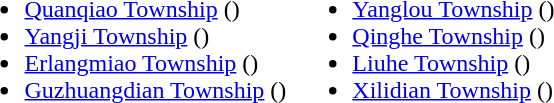<table>
<tr>
<td valign="top"><br><ul><li><a href='#'>Quanqiao Township</a> ()</li><li><a href='#'>Yangji Township</a> ()</li><li><a href='#'>Erlangmiao Township</a> ()</li><li><a href='#'>Guzhuangdian Township</a> ()</li></ul></td>
<td valign="top"><br><ul><li><a href='#'>Yanglou Township</a> ()</li><li><a href='#'>Qinghe Township</a> ()</li><li><a href='#'>Liuhe Township</a> ()</li><li><a href='#'>Xilidian Township</a> ()</li></ul></td>
</tr>
</table>
